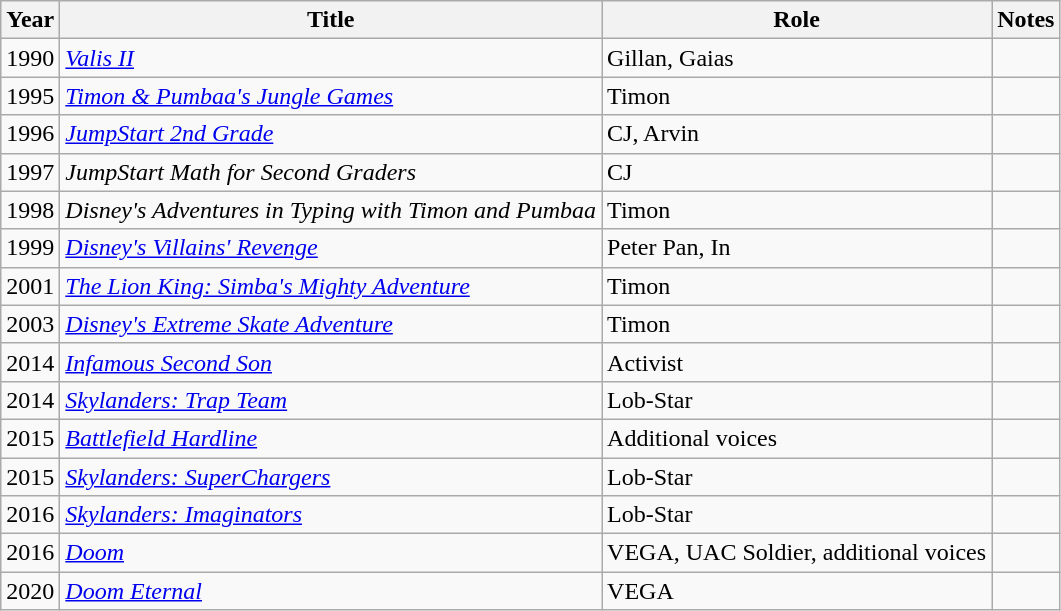<table class="wikitable">
<tr>
<th>Year</th>
<th>Title</th>
<th>Role</th>
<th>Notes</th>
</tr>
<tr>
<td>1990</td>
<td><em><a href='#'>Valis II</a></em></td>
<td>Gillan, Gaias</td>
<td></td>
</tr>
<tr>
<td>1995</td>
<td><em><a href='#'>Timon & Pumbaa's Jungle Games</a></em></td>
<td>Timon</td>
<td></td>
</tr>
<tr>
<td>1996</td>
<td><em><a href='#'>JumpStart 2nd Grade</a></em></td>
<td>CJ, Arvin</td>
<td></td>
</tr>
<tr>
<td>1997</td>
<td><em>JumpStart Math for Second Graders</em></td>
<td>CJ</td>
<td></td>
</tr>
<tr>
<td>1998</td>
<td><em>Disney's Adventures in Typing with Timon and Pumbaa</em></td>
<td>Timon</td>
<td></td>
</tr>
<tr>
<td>1999</td>
<td><em><a href='#'>Disney's Villains' Revenge</a></em></td>
<td>Peter Pan, In</td>
<td></td>
</tr>
<tr>
<td>2001</td>
<td><em><a href='#'>The Lion King: Simba's Mighty Adventure</a></em></td>
<td>Timon</td>
<td></td>
</tr>
<tr>
<td>2003</td>
<td><em><a href='#'>Disney's Extreme Skate Adventure</a></em></td>
<td>Timon</td>
<td></td>
</tr>
<tr>
<td>2014</td>
<td><em><a href='#'>Infamous Second Son</a></em></td>
<td>Activist</td>
<td></td>
</tr>
<tr>
<td>2014</td>
<td><em><a href='#'>Skylanders: Trap Team</a></em></td>
<td>Lob-Star</td>
<td></td>
</tr>
<tr>
<td>2015</td>
<td><em><a href='#'>Battlefield Hardline</a></em></td>
<td>Additional voices</td>
<td></td>
</tr>
<tr>
<td>2015</td>
<td><em><a href='#'>Skylanders: SuperChargers</a></em></td>
<td>Lob-Star</td>
<td></td>
</tr>
<tr>
<td>2016</td>
<td><em><a href='#'>Skylanders: Imaginators</a></em></td>
<td>Lob-Star</td>
<td></td>
</tr>
<tr>
<td>2016</td>
<td><em><a href='#'>Doom</a></em></td>
<td>VEGA, UAC Soldier, additional voices</td>
<td></td>
</tr>
<tr>
<td>2020</td>
<td><em><a href='#'>Doom Eternal</a></em></td>
<td>VEGA</td>
<td></td>
</tr>
</table>
